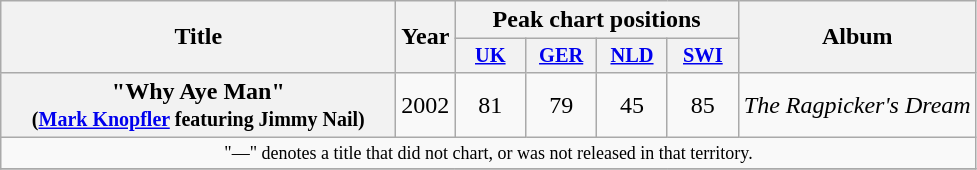<table class="wikitable plainrowheaders" style="text-align:center;" border="1">
<tr>
<th scope="col" rowspan="2" style="width:16em;">Title</th>
<th scope="col" rowspan="2">Year</th>
<th scope="col" colspan="4">Peak chart positions</th>
<th scope="col" rowspan="2">Album</th>
</tr>
<tr>
<th scope="col" style="width:3em;font-size:85%;"><a href='#'>UK</a><br></th>
<th scope="col" style="width:3em;font-size:85%;"><a href='#'>GER</a><br></th>
<th scope="col" style="width:3em;font-size:85%;"><a href='#'>NLD</a><br></th>
<th scope="col" style="width:3em;font-size:85%;"><a href='#'>SWI</a><br></th>
</tr>
<tr>
<th scope="row">"Why Aye Man" <br><small>(<a href='#'>Mark Knopfler</a> featuring Jimmy Nail)</small></th>
<td>2002</td>
<td>81</td>
<td>79</td>
<td>45</td>
<td>85</td>
<td><em>The Ragpicker's Dream</em></td>
</tr>
<tr>
<td colspan="15" style="font-size:75%">"—" denotes a title that did not chart, or was not released in that territory.</td>
</tr>
<tr>
</tr>
</table>
